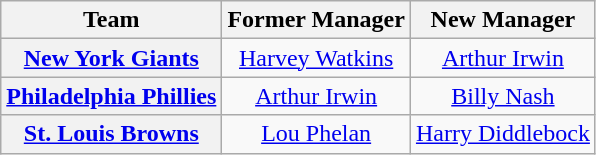<table class="wikitable plainrowheaders" style="text-align:center;">
<tr>
<th scope="col">Team</th>
<th scope="col">Former Manager</th>
<th scope="col">New Manager</th>
</tr>
<tr>
<th scope="row" style="text-align:center;"><a href='#'>New York Giants</a></th>
<td><a href='#'>Harvey Watkins</a></td>
<td><a href='#'>Arthur Irwin</a></td>
</tr>
<tr>
<th scope="row" style="text-align:center;"><a href='#'>Philadelphia Phillies</a></th>
<td><a href='#'>Arthur Irwin</a></td>
<td><a href='#'>Billy Nash</a></td>
</tr>
<tr>
<th scope="row" style="text-align:center;"><a href='#'>St. Louis Browns</a></th>
<td><a href='#'>Lou Phelan</a></td>
<td><a href='#'>Harry Diddlebock</a></td>
</tr>
</table>
